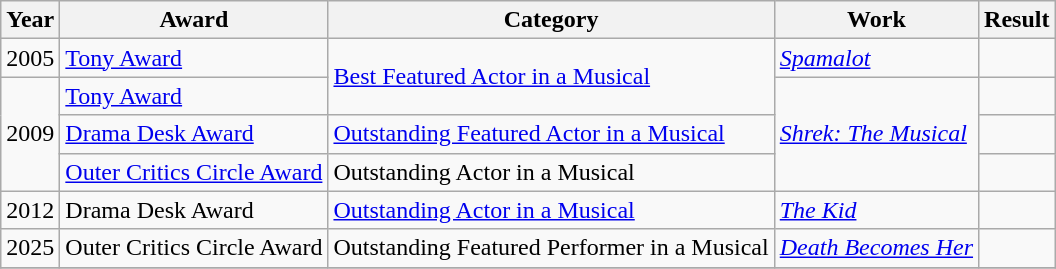<table class="wikitable">
<tr>
<th>Year</th>
<th>Award</th>
<th>Category</th>
<th>Work</th>
<th>Result</th>
</tr>
<tr>
<td>2005</td>
<td><a href='#'>Tony Award</a></td>
<td rowspan=2><a href='#'>Best Featured Actor in a Musical</a></td>
<td><em><a href='#'>Spamalot</a></em></td>
<td></td>
</tr>
<tr>
<td rowspan=3>2009</td>
<td><a href='#'>Tony Award</a></td>
<td rowspan="3"><em><a href='#'>Shrek: The Musical</a></em></td>
<td></td>
</tr>
<tr>
<td><a href='#'>Drama Desk Award</a></td>
<td><a href='#'>Outstanding Featured Actor in a Musical</a></td>
<td></td>
</tr>
<tr>
<td><a href='#'>Outer Critics Circle Award</a></td>
<td>Outstanding Actor in a Musical</td>
<td></td>
</tr>
<tr>
<td>2012</td>
<td>Drama Desk Award</td>
<td><a href='#'>Outstanding Actor in a Musical</a></td>
<td><em><a href='#'>The Kid</a></em></td>
<td></td>
</tr>
<tr>
<td>2025</td>
<td>Outer Critics Circle Award</td>
<td>Outstanding Featured Performer in a Musical</td>
<td><em><a href='#'>Death Becomes Her</a></em></td>
<td></td>
</tr>
<tr>
</tr>
</table>
